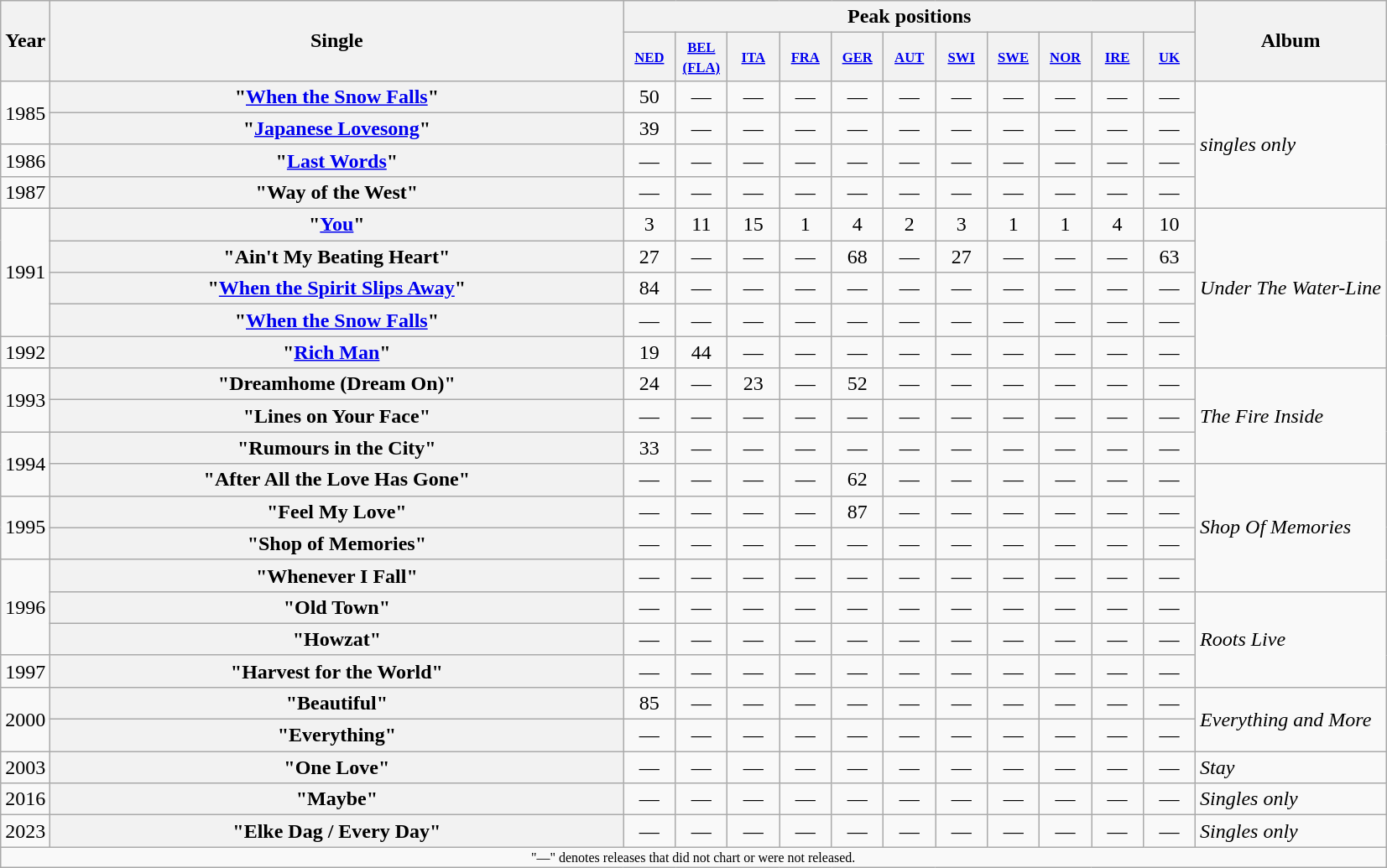<table class="wikitable plainrowheaders" style="text-align:center;">
<tr>
<th rowspan="2">Year</th>
<th rowspan="2" style="width:28em;">Single</th>
<th colspan="11">Peak positions</th>
<th rowspan="2">Album</th>
</tr>
<tr style="font-size:smaller;">
<th width="35"><small><a href='#'>NED</a></small></th>
<th width="35"><small><a href='#'>BEL<br>(FLA)</a></small></th>
<th width="35"><small><a href='#'>ITA</a></small></th>
<th width="35"><small><a href='#'>FRA</a></small></th>
<th width="35"><small><a href='#'>GER</a></small></th>
<th width="35"><small><a href='#'>AUT</a></small></th>
<th width="35"><small><a href='#'>SWI</a></small></th>
<th width="35"><small><a href='#'>SWE</a></small></th>
<th width="35"><small><a href='#'>NOR</a></small></th>
<th width="35"><small><a href='#'>IRE</a></small></th>
<th width="35"><small><a href='#'>UK</a></small><br></th>
</tr>
<tr>
<td rowspan="2">1985</td>
<th scope="row">"<a href='#'>When the Snow Falls</a>"</th>
<td>50</td>
<td>—</td>
<td>—</td>
<td>—</td>
<td>—</td>
<td>—</td>
<td>—</td>
<td>—</td>
<td>—</td>
<td>—</td>
<td>—</td>
<td align="left" rowspan="4"><em>singles only</em></td>
</tr>
<tr>
<th scope="row">"<a href='#'>Japanese Lovesong</a>"</th>
<td>39</td>
<td>—</td>
<td>—</td>
<td>—</td>
<td>—</td>
<td>—</td>
<td>—</td>
<td>—</td>
<td>—</td>
<td>—</td>
<td>—</td>
</tr>
<tr>
<td rowspan="1">1986</td>
<th scope="row">"<a href='#'>Last Words</a>"</th>
<td>—</td>
<td>—</td>
<td>—</td>
<td>—</td>
<td>—</td>
<td>—</td>
<td>—</td>
<td>—</td>
<td>—</td>
<td>—</td>
<td>—</td>
</tr>
<tr>
<td rowspan="1">1987</td>
<th scope="row">"Way of the West"</th>
<td>—</td>
<td>—</td>
<td>—</td>
<td>—</td>
<td>—</td>
<td>—</td>
<td>—</td>
<td>—</td>
<td>—</td>
<td>—</td>
<td>—</td>
</tr>
<tr>
<td rowspan="4">1991</td>
<th scope="row">"<a href='#'>You</a>"</th>
<td>3</td>
<td>11</td>
<td>15</td>
<td>1</td>
<td>4</td>
<td>2</td>
<td>3</td>
<td>1</td>
<td>1</td>
<td>4</td>
<td>10</td>
<td align="left" rowspan="5"><em>Under The Water-Line</em></td>
</tr>
<tr>
<th scope="row">"Ain't My Beating Heart"</th>
<td>27</td>
<td>—</td>
<td>—</td>
<td>—</td>
<td>68</td>
<td>—</td>
<td>27</td>
<td>—</td>
<td>—</td>
<td>—</td>
<td>63</td>
</tr>
<tr>
<th scope="row">"<a href='#'>When the Spirit Slips Away</a>"</th>
<td>84</td>
<td>—</td>
<td>—</td>
<td>—</td>
<td>—</td>
<td>—</td>
<td>—</td>
<td>—</td>
<td>—</td>
<td>—</td>
<td>—</td>
</tr>
<tr>
<th scope="row">"<a href='#'>When the Snow Falls</a>"</th>
<td>—</td>
<td>—</td>
<td>—</td>
<td>—</td>
<td>—</td>
<td>—</td>
<td>—</td>
<td>—</td>
<td>—</td>
<td>—</td>
<td>—</td>
</tr>
<tr>
<td rowspan="1">1992</td>
<th scope="row">"<a href='#'>Rich Man</a>"</th>
<td>19</td>
<td>44</td>
<td>—</td>
<td>—</td>
<td>—</td>
<td>—</td>
<td>—</td>
<td>—</td>
<td>—</td>
<td>—</td>
<td>—</td>
</tr>
<tr>
<td rowspan="2">1993</td>
<th scope="row">"Dreamhome (Dream On)"</th>
<td>24</td>
<td>—</td>
<td>23</td>
<td>—</td>
<td>52</td>
<td>—</td>
<td>—</td>
<td>—</td>
<td>—</td>
<td>—</td>
<td>—</td>
<td align="left" rowspan="3"><em>The Fire Inside</em></td>
</tr>
<tr>
<th scope="row">"Lines on Your Face"</th>
<td>—</td>
<td>—</td>
<td>—</td>
<td>—</td>
<td>—</td>
<td>—</td>
<td>—</td>
<td>—</td>
<td>—</td>
<td>—</td>
<td>—</td>
</tr>
<tr>
<td rowspan="2">1994</td>
<th scope="row">"Rumours in the City"</th>
<td>33</td>
<td>—</td>
<td>—</td>
<td>—</td>
<td>—</td>
<td>—</td>
<td>—</td>
<td>—</td>
<td>—</td>
<td>—</td>
<td>—</td>
</tr>
<tr>
<th scope="row">"After All the Love Has Gone"</th>
<td>—</td>
<td>—</td>
<td>—</td>
<td>—</td>
<td>62</td>
<td>—</td>
<td>—</td>
<td>—</td>
<td>—</td>
<td>—</td>
<td>—</td>
<td align="left" rowspan="4"><em>Shop Of Memories</em></td>
</tr>
<tr>
<td rowspan="2">1995</td>
<th scope="row">"Feel My Love"</th>
<td>—</td>
<td>—</td>
<td>—</td>
<td>—</td>
<td>87</td>
<td>—</td>
<td>—</td>
<td>—</td>
<td>—</td>
<td>—</td>
<td>—</td>
</tr>
<tr>
<th scope="row">"Shop of Memories"</th>
<td>—</td>
<td>—</td>
<td>—</td>
<td>—</td>
<td>—</td>
<td>—</td>
<td>—</td>
<td>—</td>
<td>—</td>
<td>—</td>
<td>—</td>
</tr>
<tr>
<td rowspan="3">1996</td>
<th scope="row">"Whenever I Fall"</th>
<td>—</td>
<td>—</td>
<td>—</td>
<td>—</td>
<td>—</td>
<td>—</td>
<td>—</td>
<td>—</td>
<td>—</td>
<td>—</td>
<td>—</td>
</tr>
<tr>
<th scope="row">"Old Town"</th>
<td>—</td>
<td>—</td>
<td>—</td>
<td>—</td>
<td>—</td>
<td>—</td>
<td>—</td>
<td>—</td>
<td>—</td>
<td>—</td>
<td>—</td>
<td align="left" rowspan="3"><em>Roots Live </em></td>
</tr>
<tr>
<th scope="row">"Howzat"</th>
<td>—</td>
<td>—</td>
<td>—</td>
<td>—</td>
<td>—</td>
<td>—</td>
<td>—</td>
<td>—</td>
<td>—</td>
<td>—</td>
<td>—</td>
</tr>
<tr>
<td rowspan="1">1997</td>
<th scope="row">"Harvest for the World"</th>
<td>—</td>
<td>—</td>
<td>—</td>
<td>—</td>
<td>—</td>
<td>—</td>
<td>—</td>
<td>—</td>
<td>—</td>
<td>—</td>
<td>—</td>
</tr>
<tr>
<td rowspan="2">2000</td>
<th scope="row">"Beautiful"</th>
<td>85</td>
<td>—</td>
<td>—</td>
<td>—</td>
<td>—</td>
<td>—</td>
<td>—</td>
<td>—</td>
<td>—</td>
<td>—</td>
<td>—</td>
<td align="left" rowspan="2"><em>Everything and More</em></td>
</tr>
<tr>
<th scope="row">"Everything"</th>
<td>—</td>
<td>—</td>
<td>—</td>
<td>—</td>
<td>—</td>
<td>—</td>
<td>—</td>
<td>—</td>
<td>—</td>
<td>—</td>
<td>—</td>
</tr>
<tr>
<td rowspan="1">2003</td>
<th scope="row">"One Love"</th>
<td>—</td>
<td>—</td>
<td>—</td>
<td>—</td>
<td>—</td>
<td>—</td>
<td>—</td>
<td>—</td>
<td>—</td>
<td>—</td>
<td>—</td>
<td align="left" rowspan="1"><em>Stay</em></td>
</tr>
<tr>
<td rowspan="1">2016</td>
<th scope="row">"Maybe"</th>
<td>—</td>
<td>—</td>
<td>—</td>
<td>—</td>
<td>—</td>
<td>—</td>
<td>—</td>
<td>—</td>
<td>—</td>
<td>—</td>
<td>—</td>
<td align="left" rowspan="1"><em>Singles only</em></td>
</tr>
<tr>
<td rowspan="1">2023</td>
<th scope="row">"Elke Dag / Every Day"</th>
<td>—</td>
<td>—</td>
<td>—</td>
<td>—</td>
<td>—</td>
<td>—</td>
<td>—</td>
<td>—</td>
<td>—</td>
<td>—</td>
<td>—</td>
<td align="left" rowspan="1"><em>Singles only</em></td>
</tr>
<tr>
<td align="center" colspan="16" style="font-size:8pt">"—" denotes releases that did not chart or were not released.</td>
</tr>
</table>
